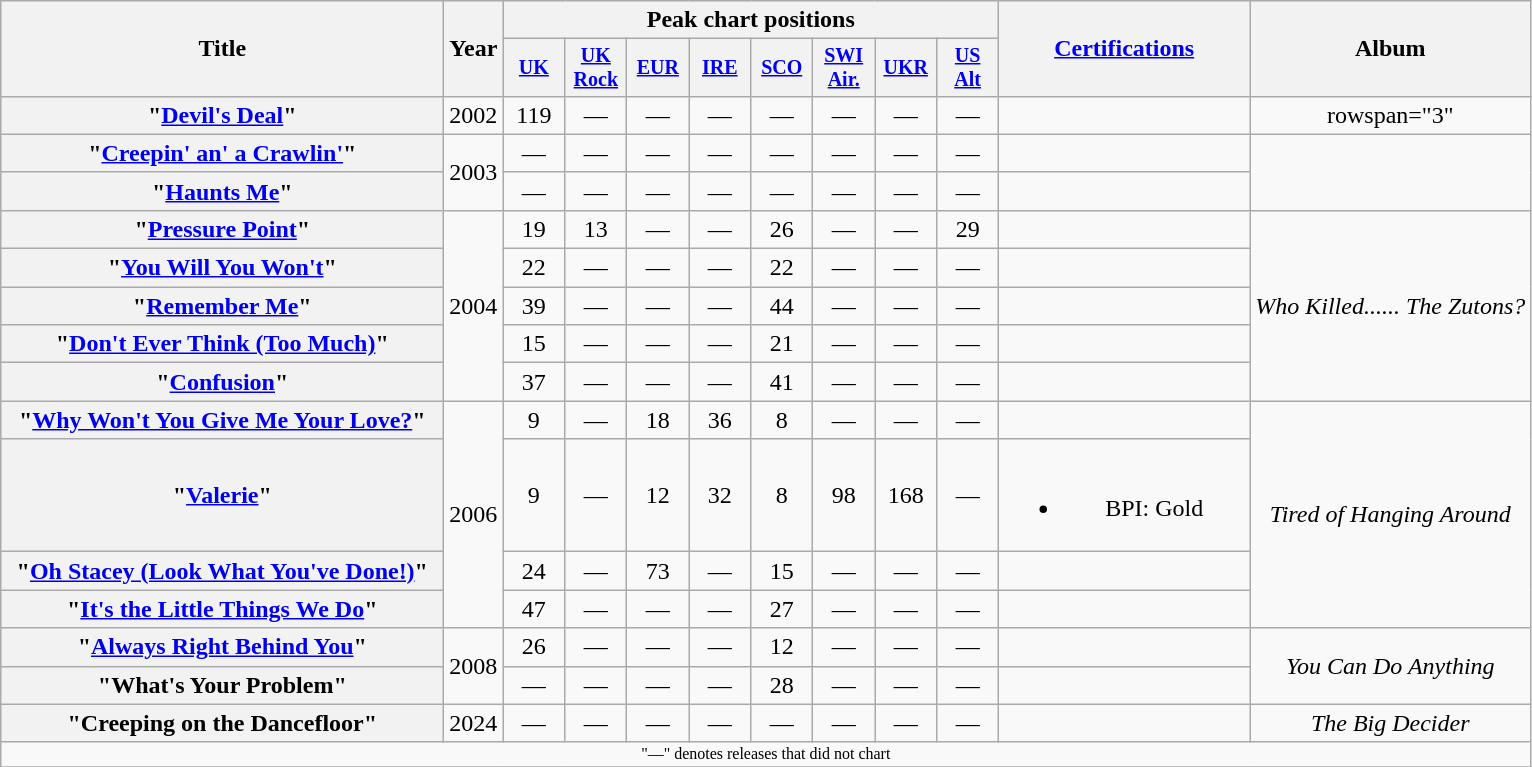<table class="wikitable plainrowheaders" style="text-align:center;">
<tr>
<th scope="col" rowspan="2" style="width:18em;">Title</th>
<th scope="col" rowspan="2">Year</th>
<th scope="col" colspan="8">Peak chart positions</th>
<th scope="col" rowspan="2" style="width:10em;"><a href='#'>Certifications</a></th>
<th scope="col" rowspan="2">Album</th>
</tr>
<tr style="font-size:smaller;">
<th scope="col" width="35"><a href='#'>UK</a><br></th>
<th scope="col" width="35"><a href='#'>UK<br>Rock</a><br></th>
<th scope="col" width="35"><a href='#'>EUR</a><br></th>
<th scope="col" width="35"><a href='#'>IRE</a><br></th>
<th scope="col" width="35"><a href='#'>SCO</a><br></th>
<th scope="col" width="35"><a href='#'>SWI<br>Air.</a><br></th>
<th scope="col" width="35"><a href='#'>UKR</a><br></th>
<th scope="col" width="35"><a href='#'>US<br>Alt</a><br></th>
</tr>
<tr>
<th scope="row">"<a href='#'>Devil's Deal</a>"</th>
<td>2002</td>
<td>119</td>
<td>—</td>
<td>—</td>
<td>—</td>
<td>—</td>
<td>—</td>
<td>—</td>
<td>—</td>
<td></td>
<td>rowspan="3" </td>
</tr>
<tr>
<th scope="row">"<a href='#'>Creepin' an' a Crawlin'</a>"</th>
<td rowspan="2">2003</td>
<td>—</td>
<td>—</td>
<td>—</td>
<td>—</td>
<td>—</td>
<td>—</td>
<td>—</td>
<td>—</td>
<td></td>
</tr>
<tr>
<th scope="row">"<a href='#'>Haunts Me</a>"</th>
<td>—</td>
<td>—</td>
<td>—</td>
<td>—</td>
<td>—</td>
<td>—</td>
<td>—</td>
<td>—</td>
<td></td>
</tr>
<tr>
<th scope="row">"<a href='#'>Pressure Point</a>"</th>
<td rowspan="5">2004</td>
<td>19</td>
<td>13</td>
<td>—</td>
<td>—</td>
<td>26</td>
<td>—</td>
<td>—</td>
<td>29</td>
<td></td>
<td rowspan="5"><em>Who Killed...... The Zutons?</em></td>
</tr>
<tr>
<th scope="row">"<a href='#'>You Will You Won't</a>"</th>
<td>22</td>
<td>—</td>
<td>—</td>
<td>—</td>
<td>22</td>
<td>—</td>
<td>—</td>
<td>—</td>
<td></td>
</tr>
<tr>
<th scope="row">"<a href='#'>Remember Me</a>"</th>
<td>39</td>
<td>—</td>
<td>—</td>
<td>—</td>
<td>44</td>
<td>—</td>
<td>—</td>
<td>—</td>
<td></td>
</tr>
<tr>
<th scope="row">"<a href='#'>Don't Ever Think (Too Much)</a>"</th>
<td>15</td>
<td>—</td>
<td>—</td>
<td>—</td>
<td>21</td>
<td>—</td>
<td>—</td>
<td>—</td>
<td></td>
</tr>
<tr>
<th scope="row">"<a href='#'>Confusion</a>"</th>
<td>37</td>
<td>—</td>
<td>—</td>
<td>—</td>
<td>41</td>
<td>—</td>
<td>—</td>
<td>—</td>
<td></td>
</tr>
<tr>
<th scope="row">"<a href='#'>Why Won't You Give Me Your Love?</a>"</th>
<td rowspan="4">2006</td>
<td>9</td>
<td>—</td>
<td>18</td>
<td>36</td>
<td>8</td>
<td>—</td>
<td>—</td>
<td>—</td>
<td></td>
<td rowspan="4"><em>Tired of Hanging Around</em></td>
</tr>
<tr>
<th scope="row">"<a href='#'>Valerie</a>"</th>
<td>9</td>
<td>—</td>
<td>12</td>
<td>32</td>
<td>8</td>
<td>98</td>
<td>168</td>
<td>—</td>
<td><br><ul><li>BPI: Gold</li></ul></td>
</tr>
<tr>
<th scope="row">"<a href='#'>Oh Stacey (Look What You've Done!)</a>"</th>
<td>24</td>
<td>—</td>
<td>73</td>
<td>—</td>
<td>15</td>
<td>—</td>
<td>—</td>
<td>—</td>
<td></td>
</tr>
<tr>
<th scope="row">"<a href='#'>It's the Little Things We Do</a>"</th>
<td>47</td>
<td>—</td>
<td>—</td>
<td>—</td>
<td>27</td>
<td>—</td>
<td>—</td>
<td>—</td>
<td></td>
</tr>
<tr>
<th scope="row">"<a href='#'>Always Right Behind You</a>"</th>
<td rowspan="2">2008</td>
<td>26</td>
<td>—</td>
<td>—</td>
<td>—</td>
<td>12</td>
<td>—</td>
<td>—</td>
<td>—</td>
<td></td>
<td rowspan="2"><em>You Can Do Anything</em></td>
</tr>
<tr>
<th scope="row">"What's Your Problem"</th>
<td>—</td>
<td>—</td>
<td>—</td>
<td>—</td>
<td>28</td>
<td>—</td>
<td>—</td>
<td>—</td>
<td></td>
</tr>
<tr>
<th scope="row">"Creeping on the Dancefloor"</th>
<td>2024</td>
<td>—</td>
<td>—</td>
<td>—</td>
<td>—</td>
<td>—</td>
<td>—</td>
<td>—</td>
<td>—</td>
<td></td>
<td><em>The Big Decider</em></td>
</tr>
<tr>
<td colspan="12" style="font-size:8pt">"—" denotes releases that did not chart</td>
</tr>
<tr>
</tr>
</table>
